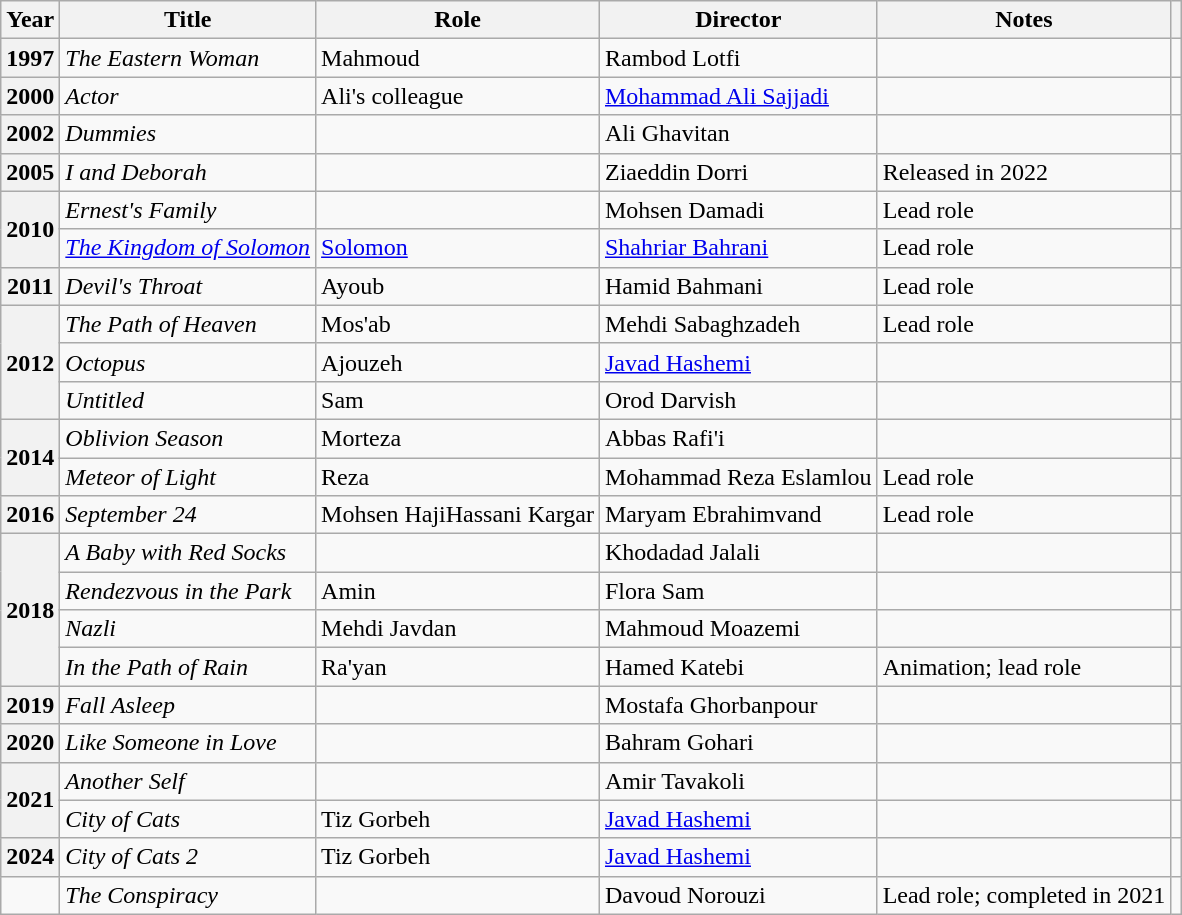<table class="wikitable plainrowheaders sortable"  style=font-size:100%>
<tr>
<th scope="col">Year</th>
<th scope="col">Title</th>
<th scope="col">Role</th>
<th scope="col">Director</th>
<th scope="col" class="unsortable">Notes</th>
<th scope="col" class="unsortable"></th>
</tr>
<tr>
<th scope="row">1997</th>
<td><em>The Eastern Woman</em></td>
<td>Mahmoud</td>
<td>Rambod Lotfi</td>
<td></td>
<td></td>
</tr>
<tr>
<th scope="row">2000</th>
<td><em>Actor</em></td>
<td>Ali's colleague</td>
<td><a href='#'>Mohammad Ali Sajjadi</a></td>
<td></td>
<td></td>
</tr>
<tr>
<th scope="row">2002</th>
<td><em>Dummies</em></td>
<td></td>
<td>Ali Ghavitan</td>
<td></td>
<td></td>
</tr>
<tr>
<th scope="row">2005</th>
<td><em>I and Deborah</em></td>
<td></td>
<td>Ziaeddin Dorri</td>
<td>Released in 2022</td>
<td></td>
</tr>
<tr>
<th scope="row" rowspan="2">2010</th>
<td><em>Ernest's Family</em></td>
<td></td>
<td>Mohsen Damadi</td>
<td>Lead role</td>
<td></td>
</tr>
<tr>
<td><em><a href='#'>The Kingdom of Solomon</a></em></td>
<td><a href='#'>Solomon</a></td>
<td><a href='#'>Shahriar Bahrani</a></td>
<td>Lead role</td>
<td></td>
</tr>
<tr>
<th scope="row">2011</th>
<td><em>Devil's Throat</em></td>
<td>Ayoub</td>
<td>Hamid Bahmani</td>
<td>Lead role</td>
<td></td>
</tr>
<tr>
<th rowspan="3" scope="row">2012</th>
<td><em>The Path of Heaven</em></td>
<td>Mos'ab</td>
<td>Mehdi Sabaghzadeh</td>
<td>Lead role</td>
<td></td>
</tr>
<tr>
<td><em>Octopus</em></td>
<td>Ajouzeh</td>
<td><a href='#'>Javad Hashemi</a></td>
<td></td>
<td></td>
</tr>
<tr>
<td><em>Untitled</em></td>
<td>Sam</td>
<td>Orod Darvish</td>
<td></td>
<td></td>
</tr>
<tr>
<th rowspan="2" scope="row">2014</th>
<td><em>Oblivion Season</em></td>
<td>Morteza</td>
<td>Abbas Rafi'i</td>
<td></td>
<td></td>
</tr>
<tr>
<td><em>Meteor of Light</em></td>
<td>Reza</td>
<td>Mohammad Reza Eslamlou</td>
<td>Lead role</td>
<td></td>
</tr>
<tr>
<th scope="row">2016</th>
<td><em>September 24</em></td>
<td>Mohsen HajiHassani Kargar</td>
<td>Maryam Ebrahimvand</td>
<td>Lead role</td>
<td></td>
</tr>
<tr>
<th scope="row" rowspan="4">2018</th>
<td><em>A Baby with Red Socks</em></td>
<td></td>
<td>Khodadad Jalali</td>
<td></td>
<td></td>
</tr>
<tr>
<td><em>Rendezvous in the Park</em></td>
<td>Amin</td>
<td>Flora Sam</td>
<td></td>
<td></td>
</tr>
<tr>
<td><em>Nazli</em></td>
<td>Mehdi Javdan</td>
<td>Mahmoud Moazemi</td>
<td></td>
<td></td>
</tr>
<tr>
<td><em>In the Path of Rain</em></td>
<td>Ra'yan</td>
<td>Hamed Katebi</td>
<td>Animation; lead role</td>
<td></td>
</tr>
<tr>
<th scope="row">2019</th>
<td><em>Fall Asleep</em></td>
<td></td>
<td>Mostafa Ghorbanpour</td>
<td></td>
<td></td>
</tr>
<tr>
<th scope="row">2020</th>
<td><em>Like Someone in Love</em></td>
<td></td>
<td>Bahram Gohari</td>
<td></td>
<td></td>
</tr>
<tr>
<th scope="row" rowspan="2">2021</th>
<td><em>Another Self</em></td>
<td></td>
<td>Amir Tavakoli</td>
<td></td>
<td></td>
</tr>
<tr>
<td><em>City of Cats</em></td>
<td>Tiz Gorbeh</td>
<td><a href='#'>Javad Hashemi</a></td>
<td></td>
<td></td>
</tr>
<tr>
<th scope="row">2024</th>
<td><em>City of Cats 2</em></td>
<td>Tiz Gorbeh</td>
<td><a href='#'>Javad Hashemi</a></td>
<td></td>
<td></td>
</tr>
<tr>
<td></td>
<td><em>The Conspiracy</em></td>
<td></td>
<td>Davoud Norouzi</td>
<td>Lead role; completed in 2021</td>
<td></td>
</tr>
</table>
